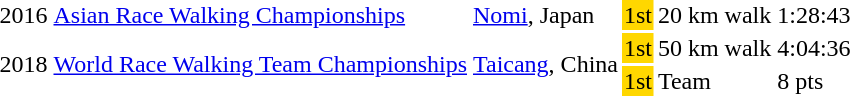<table>
<tr>
<td>2016</td>
<td><a href='#'>Asian Race Walking Championships</a></td>
<td><a href='#'>Nomi</a>, Japan</td>
<td bgcolor=gold>1st</td>
<td>20 km walk</td>
<td>1:28:43</td>
</tr>
<tr>
<td rowspan=2>2018</td>
<td rowspan=2><a href='#'>World Race Walking Team Championships</a></td>
<td rowspan=2><a href='#'>Taicang</a>, China</td>
<td bgcolor=gold>1st</td>
<td>50 km walk</td>
<td>4:04:36</td>
</tr>
<tr>
<td bgcolor=gold>1st</td>
<td>Team</td>
<td>8 pts</td>
</tr>
</table>
